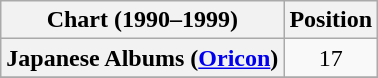<table class="wikitable plainrowheaders">
<tr>
<th>Chart (1990–1999)</th>
<th>Position</th>
</tr>
<tr>
<th scope="row">Japanese Albums (<a href='#'>Oricon</a>)</th>
<td style="text-align:center;">17</td>
</tr>
<tr>
</tr>
</table>
